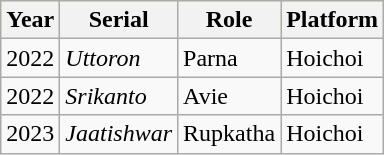<table class="wikitable">
<tr style="background:#ff9; text-align:center;">
<th scope="col">Year</th>
<th scope="col">Serial</th>
<th scope="col">Role</th>
<th scope="col">Platform</th>
</tr>
<tr>
<td>2022</td>
<td><em>Uttoron</em></td>
<td>Parna</td>
<td>Hoichoi</td>
</tr>
<tr>
<td>2022</td>
<td><em>Srikanto</em></td>
<td>Avie</td>
<td>Hoichoi</td>
</tr>
<tr>
<td>2023</td>
<td><em>Jaatishwar</em></td>
<td>Rupkatha</td>
<td>Hoichoi</td>
</tr>
</table>
